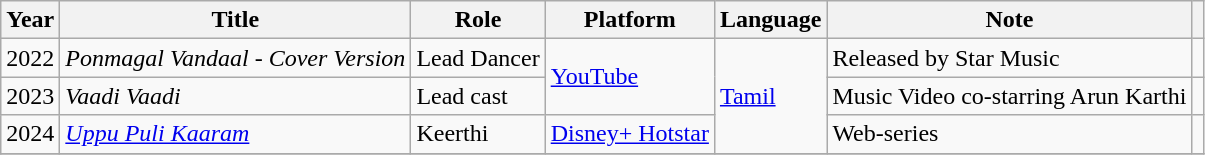<table class="wikitable sortable">
<tr>
<th>Year</th>
<th>Title</th>
<th>Role</th>
<th>Platform</th>
<th>Language</th>
<th>Note</th>
<th></th>
</tr>
<tr>
<td>2022</td>
<td><em>Ponmagal Vandaal - Cover Version</em></td>
<td>Lead Dancer</td>
<td rowspan="2"><a href='#'>YouTube</a></td>
<td rowspan="3"><a href='#'>Tamil</a></td>
<td>Released by Star Music</td>
<td></td>
</tr>
<tr>
<td>2023</td>
<td><em>Vaadi Vaadi</em></td>
<td>Lead cast</td>
<td>Music Video co-starring Arun Karthi</td>
<td></td>
</tr>
<tr>
<td>2024</td>
<td><em><a href='#'>Uppu Puli Kaaram</a></em></td>
<td>Keerthi</td>
<td><a href='#'>Disney+ Hotstar</a></td>
<td>Web-series</td>
<td></td>
</tr>
<tr>
</tr>
</table>
